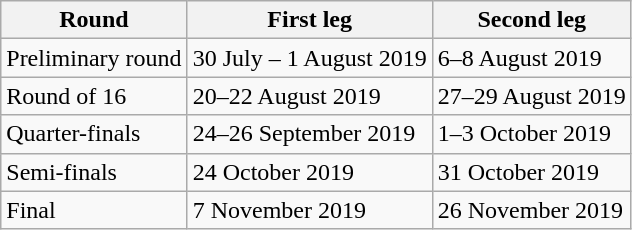<table class="wikitable">
<tr>
<th>Round</th>
<th>First leg</th>
<th>Second leg</th>
</tr>
<tr>
<td>Preliminary round</td>
<td>30 July – 1 August 2019</td>
<td>6–8 August 2019</td>
</tr>
<tr>
<td>Round of 16</td>
<td>20–22 August 2019</td>
<td>27–29 August 2019</td>
</tr>
<tr>
<td>Quarter-finals</td>
<td>24–26 September 2019</td>
<td>1–3 October 2019</td>
</tr>
<tr>
<td>Semi-finals</td>
<td>24 October 2019</td>
<td>31 October 2019</td>
</tr>
<tr>
<td>Final</td>
<td>7 November 2019</td>
<td>26 November 2019</td>
</tr>
</table>
